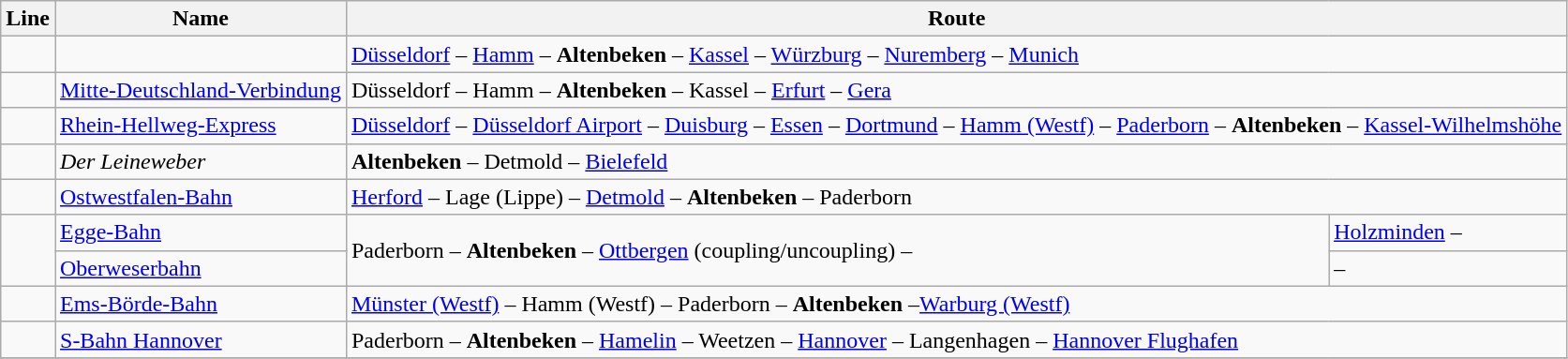<table class="wikitable">
<tr>
<th>Line</th>
<th>Name</th>
<th colspan="2">Route</th>
</tr>
<tr>
<td></td>
<td></td>
<td colspan="2"><a href='#'>Düsseldorf</a> – <a href='#'>Hamm</a> – <strong>Altenbeken</strong> – <a href='#'>Kassel</a> – <a href='#'>Würzburg</a> – <a href='#'>Nuremberg</a> – <a href='#'>Munich</a></td>
</tr>
<tr>
<td></td>
<td><a href='#'>Mitte-Deutschland-Verbindung</a></td>
<td colspan="2">Düsseldorf – Hamm – <strong>Altenbeken</strong> – Kassel – <a href='#'>Erfurt</a> – <a href='#'>Gera</a></td>
</tr>
<tr>
<td></td>
<td><a href='#'>Rhein-Hellweg-Express</a></td>
<td colspan="2"><a href='#'>Düsseldorf</a> – <a href='#'>Düsseldorf Airport</a> – <a href='#'>Duisburg</a> – <a href='#'>Essen</a> – <a href='#'>Dortmund</a> – <a href='#'>Hamm (Westf)</a> – <a href='#'>Paderborn</a> – <strong>Altenbeken</strong> – <a href='#'>Kassel-Wilhelmshöhe</a></td>
</tr>
<tr>
<td></td>
<td><em>Der Leineweber</em></td>
<td colspan="2"><strong>Altenbeken</strong> – Detmold – <a href='#'>Bielefeld</a></td>
</tr>
<tr>
<td></td>
<td><a href='#'>Ostwestfalen-Bahn</a></td>
<td colspan="2"><a href='#'>Herford</a> – Lage (Lippe) – <a href='#'>Detmold</a> – <strong>Altenbeken</strong> – Paderborn</td>
</tr>
<tr>
<td rowspan="2"><br></td>
<td><a href='#'>Egge-Bahn</a></td>
<td rowspan="2">Paderborn – <strong>Altenbeken</strong> – <a href='#'>Ottbergen</a> (coupling/uncoupling) –</td>
<td><a href='#'>Holzminden</a> – </td>
</tr>
<tr>
<td><a href='#'>Oberweserbahn</a></td>
<td> – </td>
</tr>
<tr>
<td></td>
<td><a href='#'>Ems-Börde-Bahn</a></td>
<td colspan="2"><a href='#'>Münster (Westf)</a> – Hamm (Westf) – Paderborn – <strong>Altenbeken</strong> –<a href='#'>Warburg (Westf)</a></td>
</tr>
<tr>
<td></td>
<td><a href='#'>S-Bahn Hannover</a></td>
<td colspan="2">Paderborn – <strong>Altenbeken</strong> – <a href='#'>Hamelin</a> – Weetzen – <a href='#'>Hannover</a> – Langenhagen – <a href='#'>Hannover Flughafen</a></td>
</tr>
<tr>
</tr>
</table>
